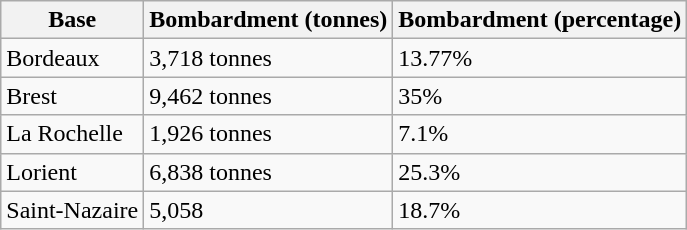<table class="wikitable">
<tr>
<th>Base</th>
<th>Bombardment (tonnes)</th>
<th>Bombardment (percentage)</th>
</tr>
<tr>
<td>Bordeaux</td>
<td>3,718 tonnes</td>
<td>13.77%</td>
</tr>
<tr>
<td>Brest</td>
<td>9,462 tonnes</td>
<td>35%</td>
</tr>
<tr>
<td>La Rochelle</td>
<td>1,926 tonnes</td>
<td>7.1%</td>
</tr>
<tr>
<td>Lorient</td>
<td>6,838 tonnes</td>
<td>25.3%</td>
</tr>
<tr>
<td>Saint-Nazaire</td>
<td>5,058</td>
<td>18.7%</td>
</tr>
</table>
